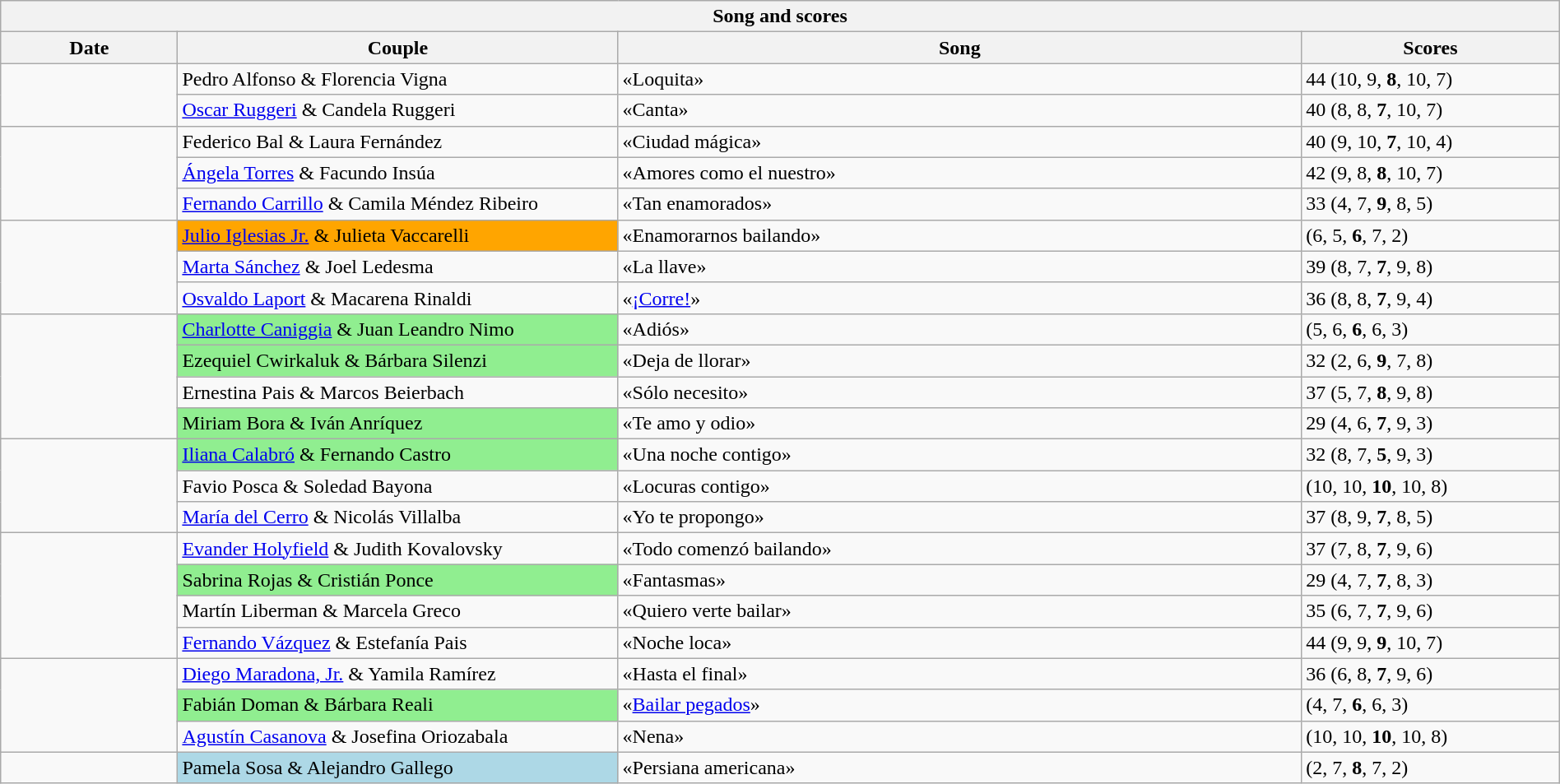<table class="wikitable collapsible collapsed" style=" text-align: align; width: 100%;">
<tr>
<th colspan="11" style="with: 100%;" align="center">Song and scores</th>
</tr>
<tr>
<th width=80>Date</th>
<th width=210>Couple</th>
<th width=330>Song</th>
<th width=120>Scores</th>
</tr>
<tr>
<td rowspan="2"></td>
<td bgcolor="">Pedro Alfonso & Florencia Vigna</td>
<td>«Loquita» </td>
<td>44 (10, 9, <strong>8</strong>, 10, 7)</td>
</tr>
<tr>
<td bgcolor=""><a href='#'>Oscar Ruggeri</a> & Candela Ruggeri</td>
<td>«Canta» </td>
<td>40 (8, 8, <strong>7</strong>, 10, 7)</td>
</tr>
<tr>
<td rowspan="3"></td>
<td bgcolor="">Federico Bal & Laura Fernández</td>
<td>«Ciudad mágica» </td>
<td>40 (9, 10, <strong>7</strong>, 10, 4)</td>
</tr>
<tr>
<td bgcolor=""><a href='#'>Ángela Torres</a> & Facundo Insúa</td>
<td>«Amores como el nuestro» </td>
<td>42 (9, 8, <strong>8</strong>, 10, 7)</td>
</tr>
<tr>
<td bgcolor=""><a href='#'>Fernando Carrillo</a> & Camila Méndez Ribeiro</td>
<td>«Tan enamorados» </td>
<td>33 (4, 7, <strong>9</strong>, 8, 5)</td>
</tr>
<tr>
<td rowspan="3"></td>
<td bgcolor="orange"><a href='#'>Julio Iglesias Jr.</a> & Julieta Vaccarelli</td>
<td>«Enamorarnos bailando» </td>
<td> (6, 5, <strong>6</strong>, 7, 2)</td>
</tr>
<tr>
<td bgcolor=""><a href='#'>Marta Sánchez</a> & Joel Ledesma</td>
<td>«La llave» </td>
<td>39 (8, 7, <strong>7</strong>, 9, 8)</td>
</tr>
<tr>
<td bgcolor=""><a href='#'>Osvaldo Laport</a> & Macarena Rinaldi</td>
<td>«<a href='#'>¡Corre!</a>» </td>
<td>36 (8, 8, <strong>7</strong>, 9, 4)</td>
</tr>
<tr>
<td rowspan="4"></td>
<td bgcolor="lightgreen"><a href='#'>Charlotte Caniggia</a> & Juan Leandro Nimo</td>
<td>«Adiós» </td>
<td> (5, 6, <strong>6</strong>, 6, 3)</td>
</tr>
<tr>
<td bgcolor="lightgreen">Ezequiel Cwirkaluk & Bárbara Silenzi</td>
<td>«Deja de llorar» </td>
<td>32 (2, 6, <strong>9</strong>, 7, 8)</td>
</tr>
<tr>
<td bgcolor="">Ernestina Pais & Marcos Beierbach</td>
<td>«Sólo necesito» </td>
<td>37 (5, 7, <strong>8</strong>, 9, 8)</td>
</tr>
<tr>
<td bgcolor="lightgreen">Miriam Bora & Iván Anríquez</td>
<td>«Te amo y odio» </td>
<td>29 (4, 6, <strong>7</strong>, 9, 3)</td>
</tr>
<tr>
<td rowspan="3"></td>
<td bgcolor="lightgreen"><a href='#'>Iliana Calabró</a> & Fernando Castro</td>
<td>«Una noche contigo» </td>
<td>32 (8, 7, <strong>5</strong>, 9, 3)</td>
</tr>
<tr>
<td bgcolor="">Favio Posca & Soledad Bayona</td>
<td>«Locuras contigo» </td>
<td> (10, 10, <strong>10</strong>, 10, 8)</td>
</tr>
<tr>
<td bgcolor=""><a href='#'>María del Cerro</a> & Nicolás Villalba</td>
<td>«Yo te propongo» </td>
<td>37 (8, 9, <strong>7</strong>, 8, 5)</td>
</tr>
<tr>
<td rowspan="4"></td>
<td bgcolor=""><a href='#'>Evander Holyfield</a> & Judith Kovalovsky</td>
<td>«Todo comenzó bailando» </td>
<td>37 (7, 8, <strong>7</strong>, 9, 6)</td>
</tr>
<tr>
<td bgcolor="lightgreen">Sabrina Rojas & Cristián Ponce</td>
<td>«Fantasmas» </td>
<td>29 (4, 7, <strong>7</strong>, 8, 3)</td>
</tr>
<tr>
<td bgcolor="">Martín Liberman & Marcela Greco</td>
<td>«Quiero verte bailar» </td>
<td>35 (6, 7, <strong>7</strong>, 9, 6)</td>
</tr>
<tr>
<td bgcolor=""><a href='#'>Fernando Vázquez</a> & Estefanía Pais</td>
<td>«Noche loca» </td>
<td>44 (9, 9, <strong>9</strong>, 10, 7)</td>
</tr>
<tr>
<td rowspan="3"></td>
<td bgcolor=""><a href='#'>Diego Maradona, Jr.</a> & Yamila Ramírez</td>
<td>«Hasta el final» </td>
<td>36 (6, 8, <strong>7</strong>, 9, 6)</td>
</tr>
<tr>
<td bgcolor="lightgreen">Fabián Doman & Bárbara Reali</td>
<td>«<a href='#'>Bailar pegados</a>» </td>
<td> (4, 7, <strong>6</strong>, 6, 3)</td>
</tr>
<tr>
<td bgcolor=""><a href='#'>Agustín Casanova</a> & Josefina Oriozabala</td>
<td>«Nena» </td>
<td> (10, 10, <strong>10</strong>, 10, 8)</td>
</tr>
<tr>
<td rowspan="1"></td>
<td bgcolor="lightblue">Pamela Sosa & Alejandro Gallego</td>
<td>«Persiana americana» </td>
<td> (2, 7, <strong>8</strong>, 7, 2)</td>
</tr>
</table>
